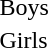<table>
<tr>
<td>Boys</td>
<td></td>
<td></td>
<td></td>
</tr>
<tr>
<td>Girls</td>
<td></td>
<td></td>
<td></td>
</tr>
</table>
